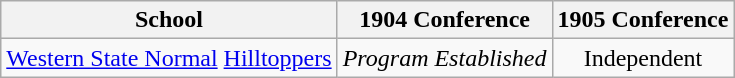<table class="wikitable sortable">
<tr>
<th>School</th>
<th>1904 Conference</th>
<th>1905 Conference</th>
</tr>
<tr style="text-align:center;">
<td><a href='#'>Western State Normal</a> <a href='#'>Hilltoppers</a></td>
<td><em>Program Established</em></td>
<td>Independent</td>
</tr>
</table>
